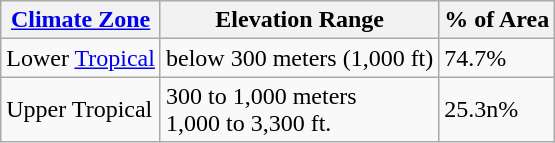<table class="wikitable">
<tr>
<th><a href='#'>Climate Zone</a></th>
<th>Elevation Range</th>
<th>% of Area</th>
</tr>
<tr>
<td>Lower <a href='#'>Tropical</a></td>
<td>below 300 meters (1,000 ft)</td>
<td>74.7%</td>
</tr>
<tr>
<td>Upper Tropical</td>
<td>300 to 1,000 meters<br>1,000 to 3,300 ft.</td>
<td>25.3n%</td>
</tr>
</table>
